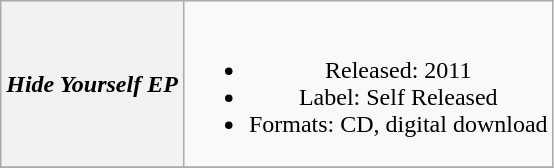<table class="wikitable plainrowheaders" style="text-align:center;">
<tr>
<th scope="row"><em>Hide Yourself EP</em></th>
<td><br><ul><li>Released: 2011</li><li>Label: Self Released</li><li>Formats: CD, digital download</li></ul></td>
</tr>
<tr>
</tr>
</table>
